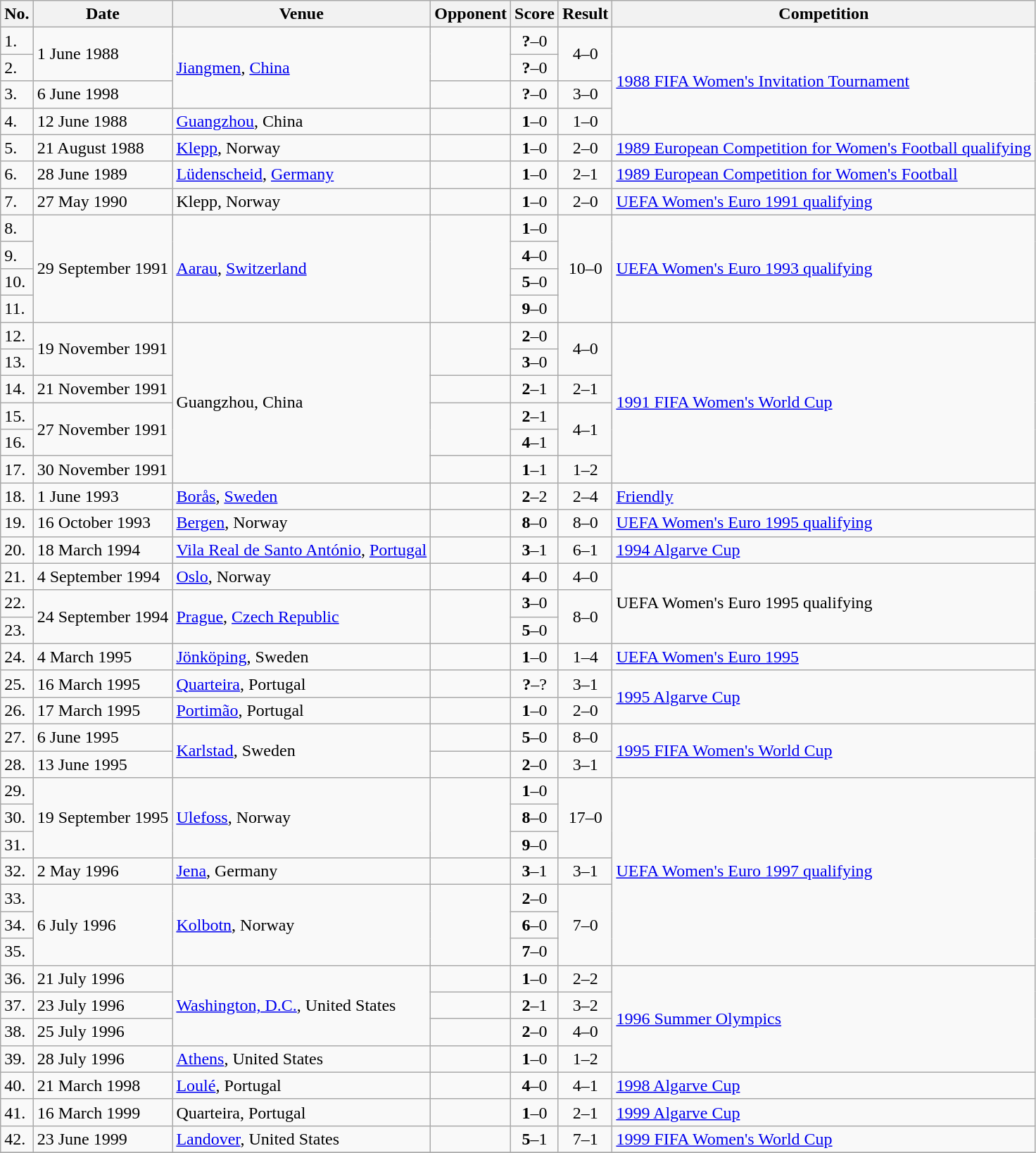<table class="wikitable">
<tr>
<th>No.</th>
<th>Date</th>
<th>Venue</th>
<th>Opponent</th>
<th>Score</th>
<th>Result</th>
<th>Competition</th>
</tr>
<tr>
<td>1.</td>
<td rowspan=2>1 June 1988</td>
<td rowspan=3><a href='#'>Jiangmen</a>, <a href='#'>China</a></td>
<td rowspan=2></td>
<td align=center><strong>?</strong>–0</td>
<td rowspan=2 align=center>4–0</td>
<td rowspan=4><a href='#'>1988 FIFA Women's Invitation Tournament</a></td>
</tr>
<tr>
<td>2.</td>
<td align=center><strong>?</strong>–0</td>
</tr>
<tr>
<td>3.</td>
<td>6 June 1998</td>
<td></td>
<td align=center><strong>?</strong>–0</td>
<td align=center>3–0</td>
</tr>
<tr>
<td>4.</td>
<td>12 June 1988</td>
<td><a href='#'>Guangzhou</a>, China</td>
<td></td>
<td align=center><strong>1</strong>–0</td>
<td align=center>1–0</td>
</tr>
<tr>
<td>5.</td>
<td>21 August 1988</td>
<td><a href='#'>Klepp</a>, Norway</td>
<td></td>
<td align=center><strong>1</strong>–0</td>
<td align=center>2–0</td>
<td><a href='#'>1989 European Competition for Women's Football qualifying</a></td>
</tr>
<tr>
<td>6.</td>
<td>28 June 1989</td>
<td><a href='#'>Lüdenscheid</a>, <a href='#'>Germany</a></td>
<td></td>
<td align=center><strong>1</strong>–0</td>
<td align=center>2–1</td>
<td><a href='#'>1989 European Competition for Women's Football</a></td>
</tr>
<tr>
<td>7.</td>
<td>27 May 1990</td>
<td>Klepp, Norway</td>
<td></td>
<td align=center><strong>1</strong>–0</td>
<td align=center>2–0</td>
<td><a href='#'>UEFA Women's Euro 1991 qualifying</a></td>
</tr>
<tr>
<td>8.</td>
<td rowspan=4>29 September 1991</td>
<td rowspan=4><a href='#'>Aarau</a>, <a href='#'>Switzerland</a></td>
<td rowspan=4></td>
<td align=center><strong>1</strong>–0</td>
<td rowspan=4 align=center>10–0</td>
<td rowspan=4><a href='#'>UEFA Women's Euro 1993 qualifying</a></td>
</tr>
<tr>
<td>9.</td>
<td align=center><strong>4</strong>–0</td>
</tr>
<tr>
<td>10.</td>
<td align=center><strong>5</strong>–0</td>
</tr>
<tr>
<td>11.</td>
<td align=center><strong>9</strong>–0</td>
</tr>
<tr>
<td>12.</td>
<td rowspan=2>19 November 1991</td>
<td rowspan=6>Guangzhou, China</td>
<td rowspan=2></td>
<td align=center><strong>2</strong>–0</td>
<td rowspan=2 align=center>4–0</td>
<td rowspan=6><a href='#'>1991 FIFA Women's World Cup</a></td>
</tr>
<tr>
<td>13.</td>
<td align=center><strong>3</strong>–0</td>
</tr>
<tr>
<td>14.</td>
<td>21 November 1991</td>
<td></td>
<td align=center><strong>2</strong>–1</td>
<td align=center>2–1</td>
</tr>
<tr>
<td>15.</td>
<td rowspan=2>27 November 1991</td>
<td rowspan=2></td>
<td align=center><strong>2</strong>–1</td>
<td rowspan=2 align=center>4–1</td>
</tr>
<tr>
<td>16.</td>
<td align=center><strong>4</strong>–1</td>
</tr>
<tr>
<td>17.</td>
<td>30 November 1991</td>
<td></td>
<td align=center><strong>1</strong>–1</td>
<td align=center>1–2</td>
</tr>
<tr>
<td>18.</td>
<td>1 June 1993</td>
<td><a href='#'>Borås</a>, <a href='#'>Sweden</a></td>
<td></td>
<td align=center><strong>2</strong>–2</td>
<td align=center>2–4</td>
<td><a href='#'>Friendly</a></td>
</tr>
<tr>
<td>19.</td>
<td>16 October 1993</td>
<td><a href='#'>Bergen</a>, Norway</td>
<td></td>
<td align=center><strong>8</strong>–0</td>
<td align=center>8–0</td>
<td><a href='#'>UEFA Women's Euro 1995 qualifying</a></td>
</tr>
<tr>
<td>20.</td>
<td>18 March 1994</td>
<td><a href='#'>Vila Real de Santo António</a>, <a href='#'>Portugal</a></td>
<td></td>
<td align=center><strong>3</strong>–1</td>
<td align=center>6–1</td>
<td><a href='#'>1994 Algarve Cup</a></td>
</tr>
<tr>
<td>21.</td>
<td>4 September 1994</td>
<td><a href='#'>Oslo</a>, Norway</td>
<td></td>
<td align=center><strong>4</strong>–0</td>
<td align=center>4–0</td>
<td rowspan=3>UEFA Women's Euro 1995 qualifying</td>
</tr>
<tr>
<td>22.</td>
<td rowspan=2>24 September 1994</td>
<td rowspan=2><a href='#'>Prague</a>, <a href='#'>Czech Republic</a></td>
<td rowspan=2></td>
<td align=center><strong>3</strong>–0</td>
<td rowspan=2 align=center>8–0</td>
</tr>
<tr>
<td>23.</td>
<td align=center><strong>5</strong>–0</td>
</tr>
<tr>
<td>24.</td>
<td>4 March 1995</td>
<td><a href='#'>Jönköping</a>, Sweden</td>
<td></td>
<td align=center><strong>1</strong>–0</td>
<td align=center>1–4</td>
<td><a href='#'>UEFA Women's Euro 1995</a></td>
</tr>
<tr>
<td>25.</td>
<td>16 March 1995</td>
<td><a href='#'>Quarteira</a>, Portugal</td>
<td></td>
<td align=center><strong>?</strong>–?</td>
<td align=center>3–1</td>
<td rowspan=2><a href='#'>1995 Algarve Cup</a></td>
</tr>
<tr>
<td>26.</td>
<td>17 March 1995</td>
<td><a href='#'>Portimão</a>,	Portugal</td>
<td></td>
<td align=center><strong>1</strong>–0</td>
<td align=center>2–0</td>
</tr>
<tr>
<td>27.</td>
<td>6 June 1995</td>
<td rowspan=2><a href='#'>Karlstad</a>, Sweden</td>
<td></td>
<td align=center><strong>5</strong>–0</td>
<td align=center>8–0</td>
<td rowspan=2><a href='#'>1995 FIFA Women's World Cup</a></td>
</tr>
<tr>
<td>28.</td>
<td>13 June 1995</td>
<td></td>
<td align=center><strong>2</strong>–0</td>
<td align=center>3–1</td>
</tr>
<tr>
<td>29.</td>
<td rowspan=3>19 September 1995</td>
<td rowspan=3><a href='#'>Ulefoss</a>, Norway</td>
<td rowspan=3></td>
<td align=center><strong>1</strong>–0</td>
<td rowspan=3 align=center>17–0</td>
<td rowspan=7><a href='#'>UEFA Women's Euro 1997 qualifying</a></td>
</tr>
<tr>
<td>30.</td>
<td align=center><strong>8</strong>–0</td>
</tr>
<tr>
<td>31.</td>
<td align=center><strong>9</strong>–0</td>
</tr>
<tr>
<td>32.</td>
<td>2 May 1996</td>
<td><a href='#'>Jena</a>, Germany</td>
<td></td>
<td align=center><strong>3</strong>–1</td>
<td align=center>3–1</td>
</tr>
<tr>
<td>33.</td>
<td rowspan=3>6 July 1996</td>
<td rowspan=3><a href='#'>Kolbotn</a>, Norway</td>
<td rowspan=3></td>
<td align=center><strong>2</strong>–0</td>
<td rowspan=3 align=center>7–0</td>
</tr>
<tr>
<td>34.</td>
<td align=center><strong>6</strong>–0</td>
</tr>
<tr>
<td>35.</td>
<td align=center><strong>7</strong>–0</td>
</tr>
<tr>
<td>36.</td>
<td>21 July 1996</td>
<td rowspan=3><a href='#'>Washington, D.C.</a>, United States</td>
<td></td>
<td align=center><strong>1</strong>–0</td>
<td align=center>2–2</td>
<td rowspan=4><a href='#'>1996 Summer Olympics</a></td>
</tr>
<tr>
<td>37.</td>
<td>23 July 1996</td>
<td></td>
<td align=center><strong>2</strong>–1</td>
<td align=center>3–2</td>
</tr>
<tr>
<td>38.</td>
<td>25 July 1996</td>
<td></td>
<td align=center><strong>2</strong>–0</td>
<td align=center>4–0</td>
</tr>
<tr>
<td>39.</td>
<td>28 July 1996</td>
<td><a href='#'>Athens</a>, United States</td>
<td></td>
<td align=center><strong>1</strong>–0</td>
<td align=center>1–2 </td>
</tr>
<tr>
<td>40.</td>
<td>21 March 1998</td>
<td><a href='#'>Loulé</a>, Portugal</td>
<td></td>
<td align=center><strong>4</strong>–0</td>
<td align=center>4–1</td>
<td><a href='#'>1998 Algarve Cup</a></td>
</tr>
<tr>
<td>41.</td>
<td>16 March 1999</td>
<td>Quarteira, Portugal</td>
<td></td>
<td align=center><strong>1</strong>–0</td>
<td align=center>2–1</td>
<td><a href='#'>1999 Algarve Cup</a></td>
</tr>
<tr>
<td>42.</td>
<td>23 June 1999</td>
<td><a href='#'>Landover</a>, United States</td>
<td></td>
<td align=center><strong>5</strong>–1</td>
<td align=center>7–1</td>
<td><a href='#'>1999 FIFA Women's World Cup</a></td>
</tr>
<tr>
</tr>
</table>
